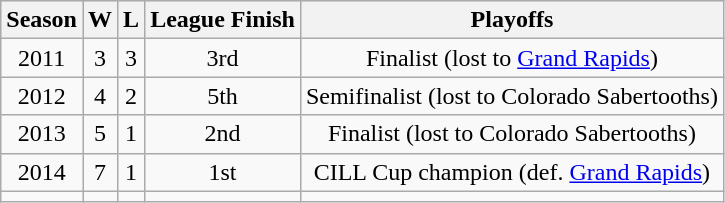<table class="wikitable">
<tr align="center" bgcolor="#dddddd">
<th>Season</th>
<th>W</th>
<th>L</th>
<th>League Finish</th>
<th>Playoffs</th>
</tr>
<tr align="center">
<td>2011</td>
<td>3</td>
<td>3</td>
<td>3rd</td>
<td>Finalist (lost to <a href='#'>Grand Rapids</a>)</td>
</tr>
<tr align="center">
<td>2012</td>
<td>4</td>
<td>2</td>
<td>5th</td>
<td>Semifinalist (lost to Colorado Sabertooths)</td>
</tr>
<tr align="center">
<td>2013</td>
<td>5</td>
<td>1</td>
<td>2nd</td>
<td>Finalist (lost to Colorado Sabertooths)</td>
</tr>
<tr align="center">
<td>2014</td>
<td>7</td>
<td>1</td>
<td>1st</td>
<td>CILL Cup champion (def. <a href='#'>Grand Rapids</a>)</td>
</tr>
<tr>
<td></td>
<td></td>
<td></td>
<td></td>
<td></td>
</tr>
</table>
